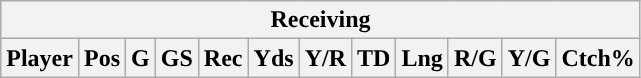<table class="wikitable" style="text-align:center">
<tr>
<th colspan="12">Receiving</th>
</tr>
<tr>
<th>Player</th>
<th>Pos</th>
<th>G</th>
<th>GS</th>
<th>Rec</th>
<th>Yds</th>
<th>Y/R</th>
<th>TD</th>
<th>Lng</th>
<th>R/G</th>
<th>Y/G</th>
<th>Ctch%</th>
</tr>
</table>
